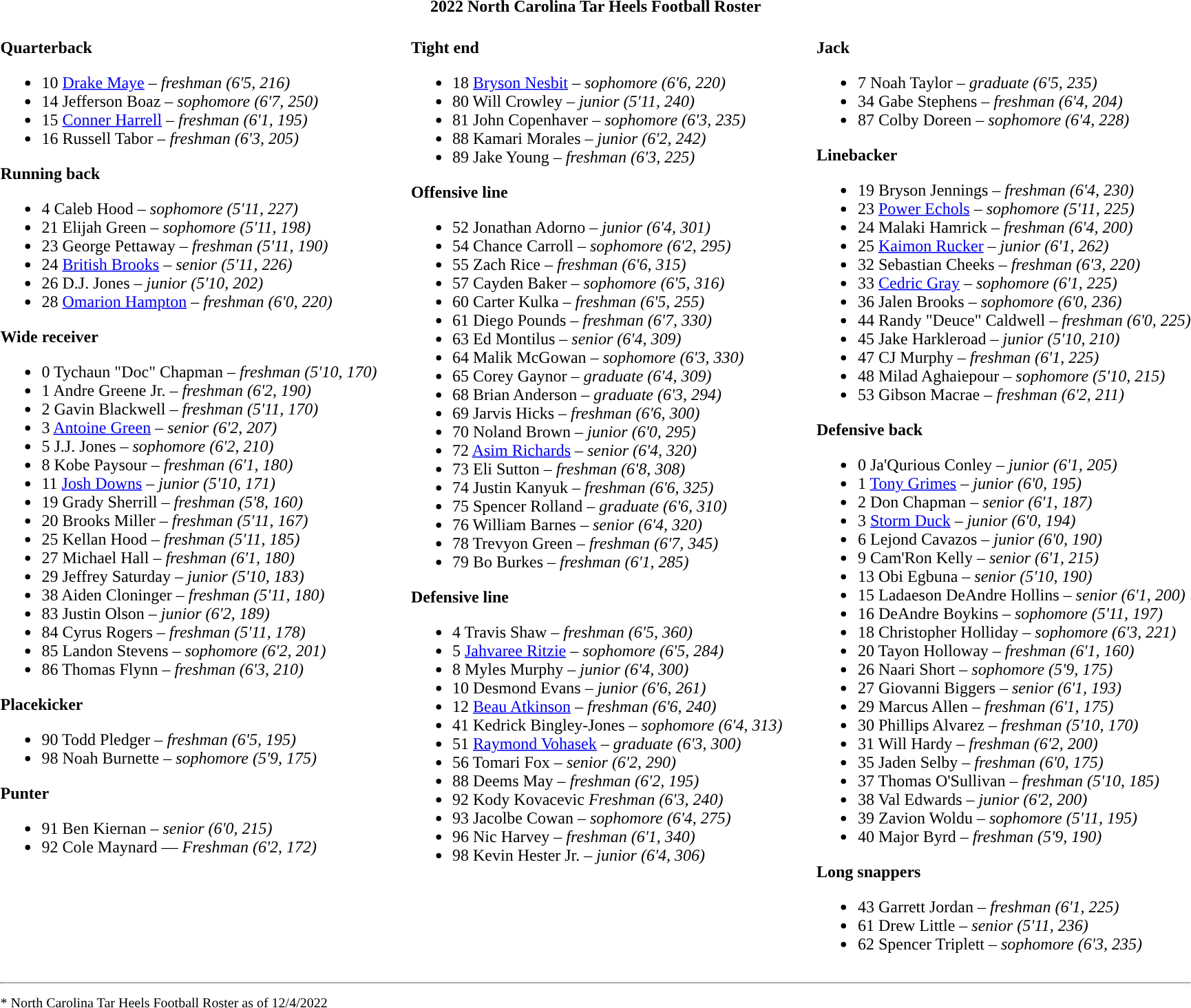<table class="toccolours" style="text-align: left;">
<tr>
<th colspan=11 style="text-align:center; ">2022 North Carolina Tar Heels Football Roster</th>
</tr>
<tr>
<td valign="top"><br><strong>Quarterback</strong><ul><li>10  <a href='#'>Drake Maye</a> – <em> freshman (6'5, 216)</em></li><li>14  Jefferson Boaz – <em>sophomore (6'7, 250)</em></li><li>15  <a href='#'>Conner Harrell</a> – <em>freshman (6'1, 195)</em></li><li>16  Russell Tabor – <em> freshman (6'3, 205)</em></li></ul><strong>Running back</strong><ul><li>4   Caleb Hood – <em>sophomore (5'11, 227)</em></li><li>21  Elijah Green – <em>sophomore  (5'11, 198)</em></li><li>23  George Pettaway – <em>freshman (5'11, 190)</em></li><li>24  <a href='#'>British Brooks</a> – <em>senior (5'11, 226)</em></li><li>26  D.J. Jones – <em>junior (5'10, 202)</em></li><li>28  <a href='#'>Omarion Hampton</a> – <em>freshman (6'0, 220)</em></li></ul><strong>Wide receiver</strong><ul><li>0   Tychaun "Doc" Chapman – <em>freshman (5'10, 170)</em></li><li>1   Andre Greene Jr. – <em>freshman (6'2, 190)</em></li><li>2   Gavin Blackwell – <em> freshman (5'11, 170)</em></li><li>3   <a href='#'>Antoine Green</a> – <em>senior (6'2, 207)</em></li><li>5   J.J. Jones – <em>sophomore (6'2, 210)</em></li><li>8   Kobe Paysour – <em> freshman (6'1, 180)</em></li><li>11  <a href='#'>Josh Downs</a> – <em>junior (5'10, 171)</em></li><li>19  Grady Sherrill – <em>freshman (5'8, 160)</em></li><li>20  Brooks Miller – <em> freshman (5'11, 167)</em></li><li>25  Kellan Hood – <em>freshman (5'11, 185)</em></li><li>27  Michael Hall – <em>freshman (6'1, 180)</em></li><li>29  Jeffrey Saturday – <em>junior (5'10, 183)</em></li><li>38  Aiden Cloninger – <em>freshman (5'11, 180)</em></li><li>83  Justin Olson – <em>junior (6'2, 189)</em></li><li>84  Cyrus Rogers – <em> freshman (5'11, 178)</em></li><li>85  Landon Stevens – <em>sophomore (6'2, 201)</em></li><li>86  Thomas Flynn – <em> freshman (6'3, 210)</em></li></ul><strong>Placekicker</strong><ul><li>90  Todd Pledger – <em> freshman (6'5, 195)</em></li><li>98  Noah Burnette – <em>sophomore (5'9, 175)</em></li></ul><strong>Punter</strong><ul><li>91  Ben Kiernan – <em>senior (6'0, 215)</em></li><li>92  Cole Maynard — <em> Freshman (6'2, 172)</em></li></ul></td>
<td width="25"> </td>
<td valign="top"><br><strong>Tight end</strong><ul><li>18  <a href='#'>Bryson Nesbit</a> – <em>sophomore (6'6, 220)</em></li><li>80  Will Crowley – <em>junior (5'11, 240)</em></li><li>81  John Copenhaver – <em>sophomore (6'3, 235)</em></li><li>88  Kamari Morales – <em>junior (6'2, 242)</em></li><li>89  Jake Young – <em>freshman (6'3, 225)</em></li></ul><strong>Offensive line</strong><ul><li>52  Jonathan Adorno – <em>junior (6'4, 301)</em></li><li>54  Chance Carroll – <em>sophomore (6'2, 295)</em></li><li>55  Zach Rice – <em>freshman (6'6, 315)</em></li><li>57  Cayden Baker – <em>sophomore (6'5, 316)</em></li><li>60  Carter Kulka – <em> freshman (6'5, 255)</em></li><li>61  Diego Pounds – <em> freshman (6'7, 330)</em></li><li>63  Ed Montilus – <em>senior (6'4, 309)</em></li><li>64  Malik McGowan – <em>sophomore (6'3, 330)</em></li><li>65  Corey Gaynor – <em>graduate (6'4, 309)</em></li><li>68  Brian Anderson – <em>graduate (6'3, 294)</em></li><li>69  Jarvis Hicks – <em>freshman (6'6, 300)</em></li><li>70  Noland Brown – <em>junior (6'0, 295)</em></li><li>72  <a href='#'>Asim Richards</a> – <em>senior (6'4, 320)</em></li><li>73  Eli Sutton – <em> freshman (6'8, 308)</em></li><li>74  Justin Kanyuk – <em>freshman (6'6, 325)</em></li><li>75  Spencer Rolland – <em>graduate (6'6, 310)</em></li><li>76  William Barnes – <em>senior (6'4, 320)</em></li><li>78  Trevyon Green – <em>freshman (6'7, 345)</em></li><li>79  Bo Burkes – <em>freshman (6'1, 285)</em></li></ul><strong>Defensive line</strong><ul><li>4   Travis Shaw – <em>freshman (6'5, 360)</em></li><li>5   <a href='#'>Jahvaree Ritzie</a> – <em>sophomore (6'5, 284)</em></li><li>8   Myles Murphy – <em>junior (6'4, 300)</em></li><li>10  Desmond Evans – <em>junior (6'6, 261)</em></li><li>12  <a href='#'>Beau Atkinson</a> – <em>freshman (6'6, 240)</em></li><li>41  Kedrick Bingley-Jones – <em>sophomore (6'4, 313)</em></li><li>51  <a href='#'>Raymond Vohasek</a> – <em>graduate (6'3, 300)</em></li><li>56  Tomari Fox – <em>senior (6'2, 290)</em></li><li>88  Deems May – <em>freshman (6'2, 195)</em></li><li>92  Kody Kovacevic <em>Freshman (6'3, 240)</em></li><li>93  Jacolbe Cowan – <em>sophomore (6'4, 275)</em></li><li>96  Nic Harvey – <em>freshman (6'1, 340)</em></li><li>98  Kevin Hester Jr. – <em>junior (6'4, 306)</em></li></ul></td>
<td width="25"> </td>
<td valign="top"><br><strong>Jack</strong><ul><li>7   Noah Taylor – <em>graduate (6'5, 235)</em></li><li>34  Gabe Stephens – <em> freshman (6'4, 204)</em></li><li>87  Colby Doreen – <em>sophomore (6'4, 228)</em></li></ul><strong>Linebacker</strong><ul><li>19  Bryson Jennings – <em>freshman (6'4, 230)</em></li><li>23  <a href='#'>Power Echols</a> – <em>sophomore (5'11, 225)</em></li><li>24  Malaki Hamrick – <em>freshman (6'4, 200)</em></li><li>25  <a href='#'>Kaimon Rucker</a> – <em>junior (6'1, 262)</em></li><li>32  Sebastian Cheeks – <em>freshman (6'3, 220)</em></li><li>33  <a href='#'>Cedric Gray</a> – <em>sophomore (6'1, 225)</em></li><li>36  Jalen Brooks – <em>sophomore (6'0, 236)</em></li><li>44  Randy "Deuce" Caldwell – <em>freshman (6'0, 225)</em></li><li>45  Jake Harkleroad – <em>junior (5'10, 210)</em></li><li>47  CJ Murphy – <em>freshman (6'1, 225)</em></li><li>48  Milad Aghaiepour – <em>sophomore (5'10, 215)</em></li><li>53  Gibson Macrae – <em> freshman (6'2, 211)</em></li></ul><strong>Defensive back</strong><ul><li>0   Ja'Qurious Conley – <em>junior (6'1, 205)</em></li><li>1   <a href='#'>Tony Grimes</a> – <em>junior (6'0, 195)</em></li><li>2   Don Chapman – <em>senior (6'1, 187)</em></li><li>3   <a href='#'>Storm Duck</a> – <em>junior (6'0, 194)</em></li><li>6   Lejond Cavazos – <em>junior (6'0, 190)</em></li><li>9   Cam'Ron Kelly – <em>senior (6'1, 215)</em></li><li>13  Obi Egbuna – <em>senior (5'10, 190)</em></li><li>15  Ladaeson DeAndre Hollins – <em>senior (6'1, 200)</em></li><li>16  DeAndre Boykins – <em>sophomore (5'11, 197)</em></li><li>18  Christopher Holliday – <em>sophomore (6'3, 221)</em></li><li>20  Tayon Holloway – <em>freshman (6'1, 160)</em></li><li>26  Naari Short – <em>sophomore (5'9, 175)</em></li><li>27  Giovanni Biggers – <em>senior (6'1, 193)</em></li><li>29  Marcus Allen – <em>freshman (6'1, 175)</em></li><li>30  Phillips Alvarez – <em>freshman (5'10, 170)</em></li><li>31  Will Hardy – <em>freshman (6'2, 200)</em></li><li>35  Jaden Selby – <em>freshman (6'0, 175)</em></li><li>37  Thomas O'Sullivan – <em>freshman (5'10, 185)</em></li><li>38  Val Edwards – <em>junior (6'2, 200)</em></li><li>39  Zavion Woldu – <em>sophomore (5'11, 195)</em></li><li>40  Major Byrd – <em>freshman (5'9, 190)</em></li></ul><strong>Long snappers</strong><ul><li>43  Garrett Jordan – <em>freshman (6'1, 225)</em></li><li>61  Drew Little – <em>senior (5'11, 236)</em></li><li>62  Spencer Triplett – <em>sophomore (6'3, 235)</em></li></ul></td>
</tr>
<tr>
<td colspan="7"><hr><small>* North Carolina Tar Heels Football Roster as of 12/4/2022</small></td>
</tr>
</table>
